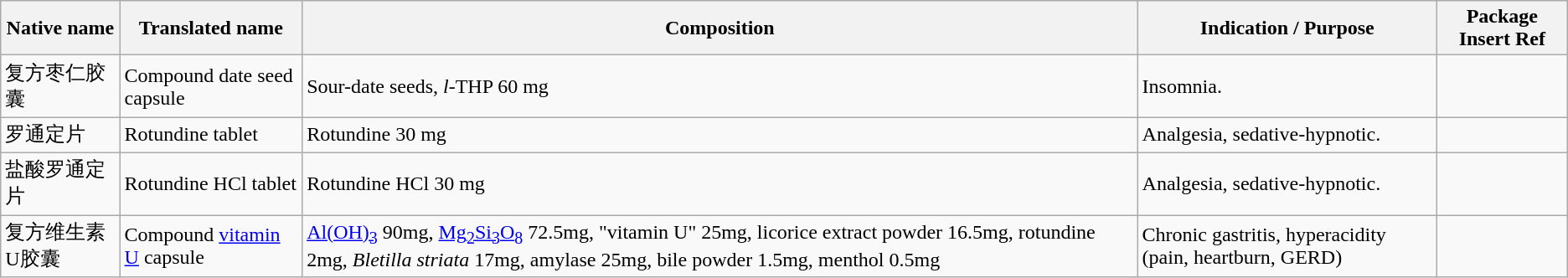<table class=wikitable>
<tr>
<th>Native name</th>
<th>Translated name</th>
<th>Composition</th>
<th>Indication / Purpose</th>
<th>Package Insert Ref</th>
</tr>
<tr>
<td>复方枣仁胶囊</td>
<td>Compound date seed capsule</td>
<td>Sour-date seeds, <em>l</em>-THP 60 mg</td>
<td>Insomnia.</td>
<td></td>
</tr>
<tr>
<td>罗通定片</td>
<td>Rotundine tablet</td>
<td>Rotundine 30 mg</td>
<td>Analgesia, sedative-hypnotic.</td>
<td></td>
</tr>
<tr>
<td>盐酸罗通定片</td>
<td>Rotundine HCl tablet</td>
<td>Rotundine HCl 30 mg</td>
<td>Analgesia, sedative-hypnotic.</td>
<td></td>
</tr>
<tr>
<td>复方维生素U胶囊</td>
<td>Compound <a href='#'>vitamin U</a> capsule</td>
<td><a href='#'>Al(OH)<sub>3</sub></a> 90mg, <a href='#'>Mg<sub>2</sub>Si<sub>3</sub>O<sub>8</sub></a> 72.5mg, "vitamin U" 25mg, licorice extract powder 16.5mg, rotundine 2mg, <em>Bletilla striata</em> 17mg, amylase 25mg, bile powder 1.5mg, menthol 0.5mg</td>
<td>Chronic gastritis, hyperacidity (pain, heartburn, GERD)</td>
<td></td>
</tr>
</table>
